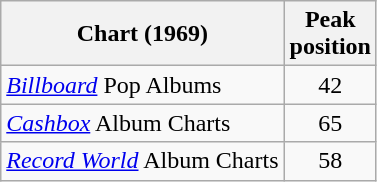<table class="wikitable">
<tr>
<th>Chart (1969)</th>
<th>Peak<br>position</th>
</tr>
<tr>
<td><em><a href='#'>Billboard</a></em> Pop Albums</td>
<td align="center">42</td>
</tr>
<tr>
<td><em><a href='#'>Cashbox</a></em> Album Charts</td>
<td align="center">65</td>
</tr>
<tr>
<td><em><a href='#'>Record World</a></em> Album Charts</td>
<td align="center">58</td>
</tr>
</table>
